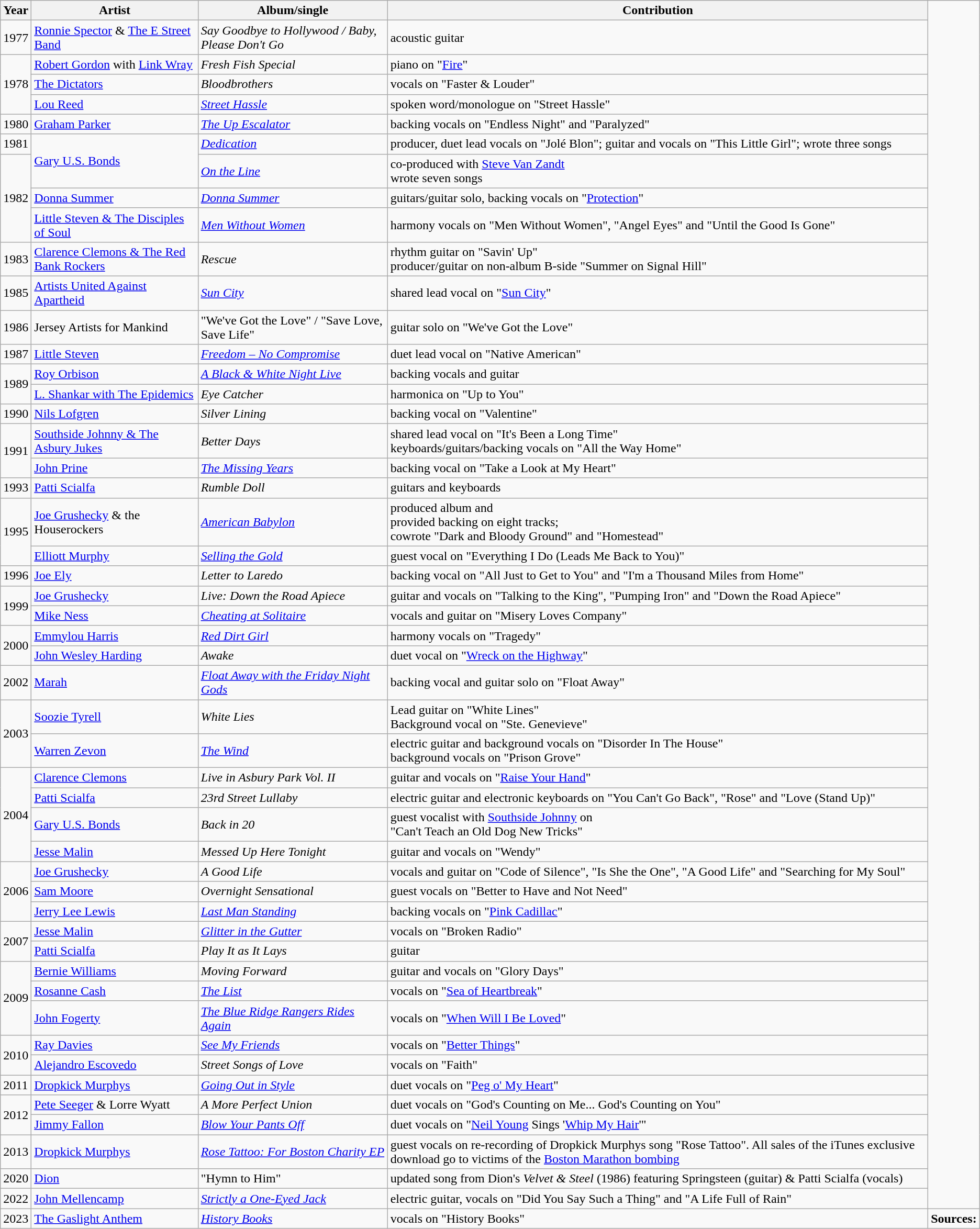<table class="wikitable">
<tr>
<th>Year</th>
<th>Artist</th>
<th>Album/single</th>
<th>Contribution</th>
</tr>
<tr>
<td>1977</td>
<td><a href='#'>Ronnie Spector</a> & <a href='#'>The E Street Band</a></td>
<td><em>Say Goodbye to Hollywood / Baby, Please Don't Go</em></td>
<td>acoustic guitar</td>
</tr>
<tr>
<td rowspan="3">1978</td>
<td><a href='#'>Robert Gordon</a> with <a href='#'>Link Wray</a></td>
<td><em>Fresh Fish Special</em></td>
<td>piano on "<a href='#'>Fire</a>"</td>
</tr>
<tr>
<td><a href='#'>The Dictators</a></td>
<td><em>Bloodbrothers</em></td>
<td>vocals on "Faster & Louder"</td>
</tr>
<tr>
<td><a href='#'>Lou Reed</a></td>
<td><em><a href='#'>Street Hassle</a></em></td>
<td>spoken word/monologue on "Street Hassle"</td>
</tr>
<tr>
<td>1980</td>
<td><a href='#'>Graham Parker</a></td>
<td><em><a href='#'>The Up Escalator</a></em></td>
<td>backing vocals on "Endless Night" and "Paralyzed"</td>
</tr>
<tr>
<td>1981</td>
<td rowspan="2"><a href='#'>Gary U.S. Bonds</a></td>
<td><em><a href='#'>Dedication</a></em></td>
<td>producer, duet lead vocals on "Jolé Blon"; guitar and vocals on "This Little Girl"; wrote three songs</td>
</tr>
<tr>
<td rowspan="3">1982</td>
<td><em><a href='#'>On the Line</a></em></td>
<td>co-produced with <a href='#'>Steve Van Zandt</a><br>wrote seven songs</td>
</tr>
<tr>
<td><a href='#'>Donna Summer</a></td>
<td><em><a href='#'>Donna Summer</a></em></td>
<td>guitars/guitar solo, backing vocals on "<a href='#'>Protection</a>"</td>
</tr>
<tr>
<td><a href='#'>Little Steven & The Disciples of Soul</a></td>
<td><em><a href='#'>Men Without Women</a></em></td>
<td>harmony vocals on "Men Without Women", "Angel Eyes" and "Until the Good Is Gone"</td>
</tr>
<tr>
<td>1983</td>
<td><a href='#'>Clarence Clemons & The Red Bank Rockers</a></td>
<td><em>Rescue</em></td>
<td>rhythm guitar on "Savin' Up"<br>producer/guitar on non-album B-side "Summer on Signal Hill"</td>
</tr>
<tr>
<td>1985</td>
<td><a href='#'>Artists United Against Apartheid</a></td>
<td><em><a href='#'>Sun City</a></em></td>
<td>shared lead vocal on "<a href='#'>Sun City</a>"</td>
</tr>
<tr>
<td>1986</td>
<td>Jersey Artists for Mankind</td>
<td>"We've Got the Love" / "Save Love, Save Life"</td>
<td>guitar solo on "We've Got the Love"</td>
</tr>
<tr>
<td>1987</td>
<td><a href='#'>Little Steven</a></td>
<td><em><a href='#'>Freedom – No Compromise</a></em></td>
<td>duet lead vocal on "Native American"</td>
</tr>
<tr>
<td rowspan="2">1989</td>
<td><a href='#'>Roy Orbison</a></td>
<td><em><a href='#'>A Black & White Night Live</a></em></td>
<td>backing vocals and guitar</td>
</tr>
<tr>
<td><a href='#'>L. Shankar with The Epidemics</a></td>
<td><em>Eye Catcher</em></td>
<td>harmonica on "Up to You"</td>
</tr>
<tr>
<td>1990</td>
<td><a href='#'>Nils Lofgren</a></td>
<td><em>Silver Lining</em></td>
<td>backing vocal on "Valentine"</td>
</tr>
<tr>
<td rowspan="2">1991</td>
<td><a href='#'>Southside Johnny & The Asbury Jukes</a></td>
<td><em>Better Days</em></td>
<td>shared lead vocal on "It's Been a Long Time"<br>keyboards/guitars/backing vocals on "All the Way Home"</td>
</tr>
<tr>
<td><a href='#'>John Prine</a></td>
<td><em><a href='#'>The Missing Years</a></em></td>
<td>backing vocal on "Take a Look at My Heart"</td>
</tr>
<tr>
<td>1993</td>
<td><a href='#'>Patti Scialfa</a></td>
<td><em>Rumble Doll</em></td>
<td>guitars and keyboards</td>
</tr>
<tr>
<td rowspan="2">1995</td>
<td><a href='#'>Joe Grushecky</a> & the Houserockers</td>
<td><em><a href='#'>American Babylon</a></em></td>
<td>produced album and<br>provided backing on eight tracks;<br>cowrote "Dark and Bloody Ground" and "Homestead"</td>
</tr>
<tr>
<td><a href='#'>Elliott Murphy</a></td>
<td><em><a href='#'>Selling the Gold</a></em></td>
<td>guest vocal on "Everything I Do (Leads Me Back to You)"</td>
</tr>
<tr>
<td>1996</td>
<td><a href='#'>Joe Ely</a></td>
<td><em>Letter to Laredo</em></td>
<td>backing vocal on "All Just to Get to You" and "I'm a Thousand Miles from Home"</td>
</tr>
<tr>
<td rowspan="2">1999</td>
<td><a href='#'>Joe Grushecky</a></td>
<td><em>Live: Down the Road Apiece</em></td>
<td>guitar and vocals on "Talking to the King", "Pumping Iron" and "Down the Road Apiece"</td>
</tr>
<tr>
<td><a href='#'>Mike Ness</a></td>
<td><em><a href='#'>Cheating at Solitaire</a></em></td>
<td>vocals and guitar on "Misery Loves Company"</td>
</tr>
<tr>
<td rowspan="2">2000</td>
<td><a href='#'>Emmylou Harris</a></td>
<td><em><a href='#'>Red Dirt Girl</a></em></td>
<td>harmony vocals on "Tragedy"</td>
</tr>
<tr>
<td><a href='#'>John Wesley Harding</a></td>
<td><em>Awake</em></td>
<td>duet vocal on "<a href='#'>Wreck on the Highway</a>"</td>
</tr>
<tr>
<td>2002</td>
<td><a href='#'>Marah</a></td>
<td><em><a href='#'>Float Away with the Friday Night Gods</a></em></td>
<td>backing vocal and guitar solo on "Float Away"</td>
</tr>
<tr>
<td rowspan="2">2003</td>
<td><a href='#'>Soozie Tyrell</a></td>
<td><em>White Lies</em></td>
<td>Lead guitar on "White Lines"<br>Background vocal on "Ste. Genevieve"</td>
</tr>
<tr>
<td><a href='#'>Warren Zevon</a></td>
<td><em><a href='#'>The Wind</a></em></td>
<td>electric guitar and background vocals on "Disorder In The House"<br>background vocals on "Prison Grove"</td>
</tr>
<tr>
<td rowspan="4">2004</td>
<td><a href='#'>Clarence Clemons</a></td>
<td><em>Live in Asbury Park Vol. II</em></td>
<td>guitar and vocals on "<a href='#'>Raise Your Hand</a>"</td>
</tr>
<tr>
<td><a href='#'>Patti Scialfa</a></td>
<td><em>23rd Street Lullaby</em></td>
<td>electric guitar and electronic keyboards on "You Can't Go Back", "Rose" and "Love (Stand Up)"</td>
</tr>
<tr>
<td><a href='#'>Gary U.S. Bonds</a></td>
<td><em>Back in 20</em></td>
<td>guest vocalist with <a href='#'>Southside Johnny</a> on<br> "Can't Teach an Old Dog New Tricks"</td>
</tr>
<tr>
<td><a href='#'>Jesse Malin</a></td>
<td><em>Messed Up Here Tonight</em></td>
<td>guitar and vocals on "Wendy"</td>
</tr>
<tr>
<td rowspan="3">2006</td>
<td><a href='#'>Joe Grushecky</a></td>
<td><em>A Good Life</em></td>
<td>vocals and guitar on "Code of Silence", "Is She the One", "A Good Life" and "Searching for My Soul"</td>
</tr>
<tr>
<td><a href='#'>Sam Moore</a></td>
<td><em>Overnight Sensational</em></td>
<td>guest vocals on "Better to Have and Not Need"</td>
</tr>
<tr>
<td><a href='#'>Jerry Lee Lewis</a></td>
<td><em><a href='#'>Last Man Standing</a></em></td>
<td>backing vocals on "<a href='#'>Pink Cadillac</a>"</td>
</tr>
<tr>
<td rowspan="2">2007</td>
<td><a href='#'>Jesse Malin</a></td>
<td><em><a href='#'>Glitter in the Gutter</a></em></td>
<td>vocals on "Broken Radio"</td>
</tr>
<tr>
<td><a href='#'>Patti Scialfa</a></td>
<td><em>Play It as It Lays</em></td>
<td>guitar</td>
</tr>
<tr>
<td rowspan="3">2009</td>
<td><a href='#'>Bernie Williams</a></td>
<td><em>Moving Forward</em></td>
<td>guitar and vocals on "Glory Days"</td>
</tr>
<tr>
<td><a href='#'>Rosanne Cash</a></td>
<td><em><a href='#'>The List</a></em></td>
<td>vocals on "<a href='#'>Sea of Heartbreak</a>"</td>
</tr>
<tr>
<td><a href='#'>John Fogerty</a></td>
<td><em><a href='#'>The Blue Ridge Rangers Rides Again</a></em></td>
<td>vocals on "<a href='#'>When Will I Be Loved</a>"</td>
</tr>
<tr>
<td rowspan="2">2010</td>
<td><a href='#'>Ray Davies</a></td>
<td><em><a href='#'>See My Friends</a></em></td>
<td>vocals on "<a href='#'>Better Things</a>"</td>
</tr>
<tr>
<td><a href='#'>Alejandro Escovedo</a></td>
<td><em>Street Songs of Love</em></td>
<td>vocals on "Faith"</td>
</tr>
<tr>
<td>2011</td>
<td><a href='#'>Dropkick Murphys</a></td>
<td><em><a href='#'>Going Out in Style</a></em></td>
<td>duet vocals on "<a href='#'>Peg o' My Heart</a>"</td>
</tr>
<tr>
<td rowspan="2">2012</td>
<td><a href='#'>Pete Seeger</a> & Lorre Wyatt</td>
<td><em>A More Perfect Union</em></td>
<td>duet vocals on "God's Counting on Me... God's Counting on You"</td>
</tr>
<tr>
<td><a href='#'>Jimmy Fallon</a></td>
<td><em><a href='#'>Blow Your Pants Off</a></em></td>
<td>duet vocals on "<a href='#'>Neil Young</a> Sings '<a href='#'>Whip My Hair</a>'"</td>
</tr>
<tr>
<td>2013</td>
<td><a href='#'>Dropkick Murphys</a></td>
<td><em><a href='#'>Rose Tattoo: For Boston Charity EP</a></em></td>
<td>guest vocals on re-recording of Dropkick Murphys song "Rose Tattoo". All sales of the iTunes exclusive download go to victims of the <a href='#'>Boston Marathon bombing</a></td>
</tr>
<tr>
<td>2020</td>
<td><a href='#'>Dion</a></td>
<td>"Hymn to Him" </td>
<td>updated song from Dion's <em>Velvet & Steel</em> (1986) featuring Springsteen (guitar) & Patti Scialfa (vocals)</td>
</tr>
<tr>
<td>2022</td>
<td><a href='#'>John Mellencamp</a></td>
<td><em><a href='#'>Strictly a One-Eyed Jack</a></em></td>
<td>electric guitar, vocals on "Did You Say Such a Thing" and "A Life Full of Rain"</td>
</tr>
<tr>
<td>2023</td>
<td><a href='#'>The Gaslight Anthem</a></td>
<td><em><a href='#'>History Books</a></em></td>
<td>vocals on "History Books"</td>
<td colspan="4" style="text-align: center;"><strong>Sources:</strong></td>
</tr>
</table>
